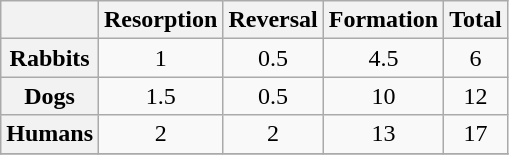<table class="wikitable" style="text-align:center">
<tr>
<th></th>
<th>Resorption</th>
<th>Reversal</th>
<th>Formation</th>
<th>Total</th>
</tr>
<tr>
<th>Rabbits</th>
<td>1</td>
<td>0.5</td>
<td>4.5</td>
<td>6</td>
</tr>
<tr>
<th>Dogs</th>
<td>1.5</td>
<td>0.5</td>
<td>10</td>
<td>12</td>
</tr>
<tr>
<th>Humans</th>
<td>2</td>
<td>2</td>
<td>13</td>
<td>17</td>
</tr>
<tr>
</tr>
</table>
